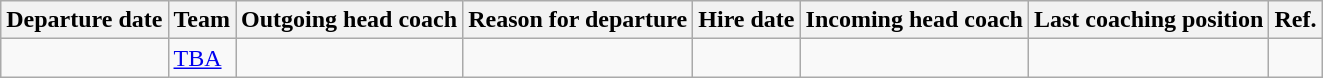<table class="wikitable sortable">
<tr>
<th>Departure date</th>
<th>Team</th>
<th>Outgoing head coach</th>
<th>Reason for departure</th>
<th>Hire date</th>
<th>Incoming head coach</th>
<th class="unsortable">Last coaching position</th>
<th class="unsortable">Ref.</th>
</tr>
<tr>
<td align=center></td>
<td><a href='#'>TBA</a></td>
<td></td>
<td></td>
<td></td>
<td></td>
<td></td>
<td></td>
</tr>
</table>
